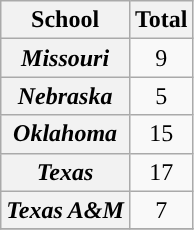<table class="wikitable sortable">
<tr>
<th>School</th>
<th>Total</th>
</tr>
<tr>
<th><em>Missouri</em></th>
<td align=center>9</td>
</tr>
<tr>
<th><em>Nebraska</em></th>
<td align=center>5</td>
</tr>
<tr>
<th><em>Oklahoma</em></th>
<td align=center>15</td>
</tr>
<tr>
<th><em>Texas</em></th>
<td align=center>17</td>
</tr>
<tr>
<th><em>Texas A&M</em></th>
<td align=center>7</td>
</tr>
<tr>
</tr>
</table>
